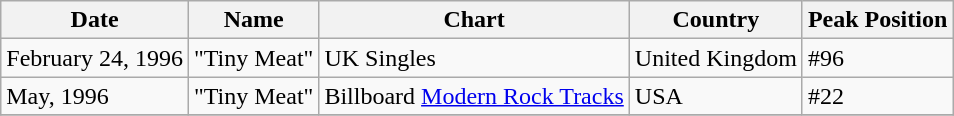<table class="wikitable">
<tr>
<th>Date</th>
<th>Name</th>
<th>Chart</th>
<th>Country</th>
<th>Peak Position</th>
</tr>
<tr>
<td>February 24, 1996</td>
<td>"Tiny Meat"</td>
<td>UK Singles</td>
<td>United Kingdom</td>
<td>#96</td>
</tr>
<tr>
<td>May, 1996</td>
<td>"Tiny Meat"</td>
<td>Billboard <a href='#'>Modern Rock Tracks</a></td>
<td>USA</td>
<td>#22</td>
</tr>
<tr>
</tr>
</table>
